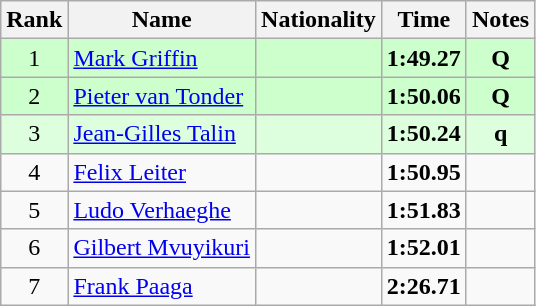<table class="wikitable sortable" style="text-align:center">
<tr>
<th>Rank</th>
<th>Name</th>
<th>Nationality</th>
<th>Time</th>
<th>Notes</th>
</tr>
<tr bgcolor=ccffcc>
<td>1</td>
<td align=left><a href='#'>Mark Griffin</a></td>
<td align=left></td>
<td><strong>1:49.27</strong></td>
<td><strong>Q</strong></td>
</tr>
<tr bgcolor=ccffcc>
<td>2</td>
<td align=left><a href='#'>Pieter van Tonder</a></td>
<td align=left></td>
<td><strong>1:50.06</strong></td>
<td><strong>Q</strong></td>
</tr>
<tr bgcolor=ddffdd>
<td>3</td>
<td align=left><a href='#'>Jean-Gilles Talin</a></td>
<td align=left></td>
<td><strong>1:50.24</strong></td>
<td><strong>q</strong></td>
</tr>
<tr>
<td>4</td>
<td align=left><a href='#'>Felix Leiter</a></td>
<td align=left></td>
<td><strong>1:50.95</strong></td>
<td></td>
</tr>
<tr>
<td>5</td>
<td align=left><a href='#'>Ludo Verhaeghe</a></td>
<td align=left></td>
<td><strong>1:51.83</strong></td>
<td></td>
</tr>
<tr>
<td>6</td>
<td align=left><a href='#'>Gilbert Mvuyikuri</a></td>
<td align=left></td>
<td><strong>1:52.01</strong></td>
<td></td>
</tr>
<tr>
<td>7</td>
<td align=left><a href='#'>Frank Paaga</a></td>
<td align=left></td>
<td><strong>2:26.71</strong></td>
<td></td>
</tr>
</table>
